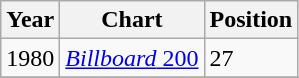<table class="wikitable">
<tr>
<th align="left">Year</th>
<th align="left">Chart</th>
<th align="left">Position</th>
</tr>
<tr>
<td align="left">1980</td>
<td align="left"><a href='#'><em>Billboard</em> 200</a></td>
<td align="left">27</td>
</tr>
<tr>
</tr>
</table>
